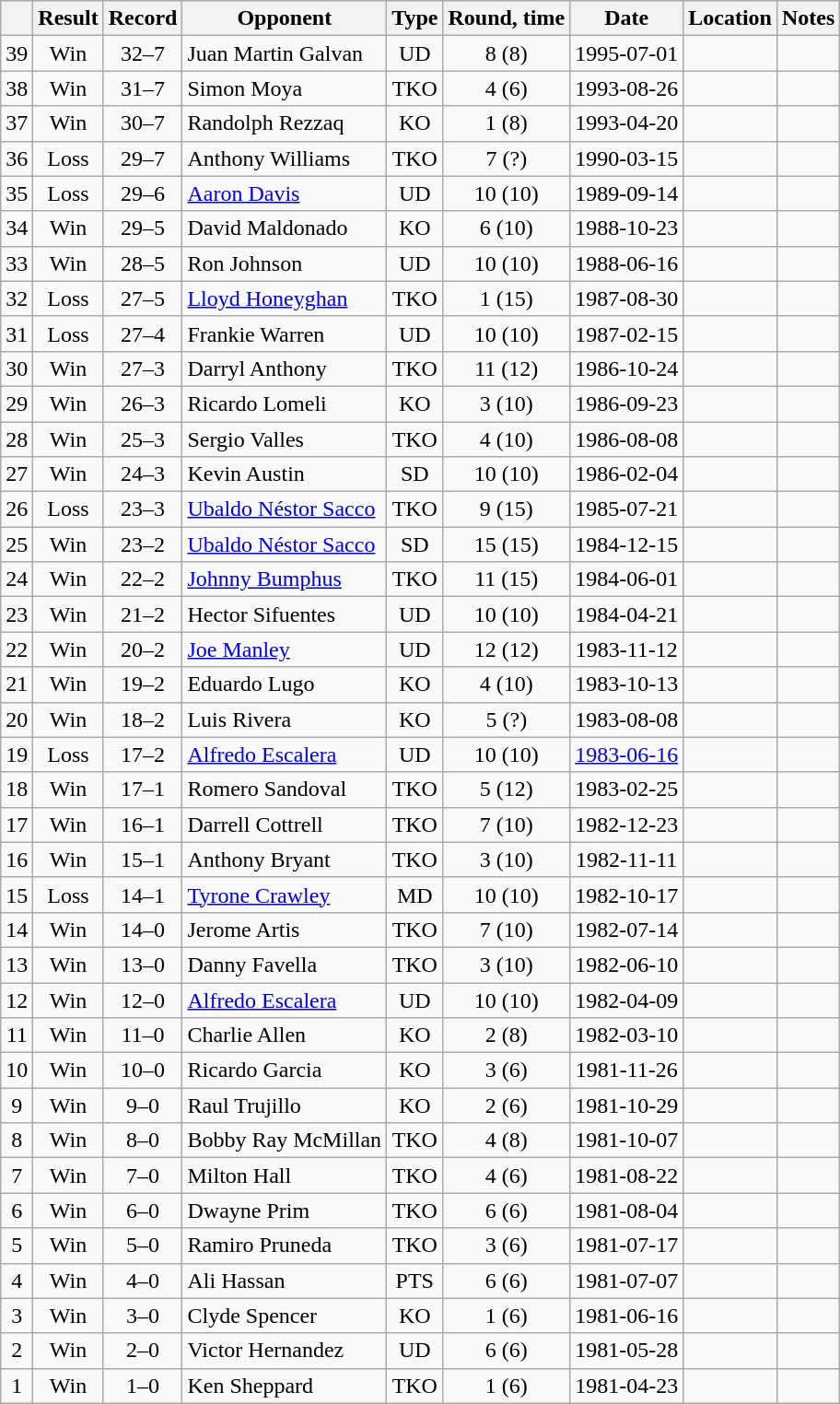<table class=wikitable style=text-align:center>
<tr>
<th></th>
<th>Result</th>
<th>Record</th>
<th>Opponent</th>
<th>Type</th>
<th>Round, time</th>
<th>Date</th>
<th>Location</th>
<th>Notes</th>
</tr>
<tr>
<td>39</td>
<td>Win</td>
<td>32–7</td>
<td align=left>Juan Martin Galvan</td>
<td>UD</td>
<td>8 (8)</td>
<td>1995-07-01</td>
<td align=left></td>
<td align=left></td>
</tr>
<tr>
<td>38</td>
<td>Win</td>
<td>31–7</td>
<td align=left>Simon Moya</td>
<td>TKO</td>
<td>4 (6)</td>
<td>1993-08-26</td>
<td align=left></td>
<td align=left></td>
</tr>
<tr>
<td>37</td>
<td>Win</td>
<td>30–7</td>
<td align=left>Randolph Rezzaq</td>
<td>KO</td>
<td>1 (8)</td>
<td>1993-04-20</td>
<td align=left></td>
<td align=left></td>
</tr>
<tr>
<td>36</td>
<td>Loss</td>
<td>29–7</td>
<td align=left>Anthony Williams</td>
<td>TKO</td>
<td>7 (?)</td>
<td>1990-03-15</td>
<td align=left></td>
<td align=left></td>
</tr>
<tr>
<td>35</td>
<td>Loss</td>
<td>29–6</td>
<td align=left><a href='#'>Aaron Davis</a></td>
<td>UD</td>
<td>10 (10)</td>
<td>1989-09-14</td>
<td align=left></td>
<td align=left></td>
</tr>
<tr>
<td>34</td>
<td>Win</td>
<td>29–5</td>
<td align=left>David Maldonado</td>
<td>KO</td>
<td>6 (10)</td>
<td>1988-10-23</td>
<td align=left></td>
<td align=left></td>
</tr>
<tr>
<td>33</td>
<td>Win</td>
<td>28–5</td>
<td align=left>Ron Johnson</td>
<td>UD</td>
<td>10 (10)</td>
<td>1988-06-16</td>
<td align=left></td>
<td align=left></td>
</tr>
<tr>
<td>32</td>
<td>Loss</td>
<td>27–5</td>
<td align=left><a href='#'>Lloyd Honeyghan</a></td>
<td>TKO</td>
<td>1 (15)</td>
<td>1987-08-30</td>
<td align=left></td>
<td align=left></td>
</tr>
<tr>
<td>31</td>
<td>Loss</td>
<td>27–4</td>
<td align=left>Frankie Warren</td>
<td>UD</td>
<td>10 (10)</td>
<td>1987-02-15</td>
<td align=left></td>
<td align=left></td>
</tr>
<tr>
<td>30</td>
<td>Win</td>
<td>27–3</td>
<td align=left>Darryl Anthony</td>
<td>TKO</td>
<td>11 (12)</td>
<td>1986-10-24</td>
<td align=left></td>
<td align=left></td>
</tr>
<tr>
<td>29</td>
<td>Win</td>
<td>26–3</td>
<td align=left>Ricardo Lomeli</td>
<td>KO</td>
<td>3 (10)</td>
<td>1986-09-23</td>
<td align=left></td>
<td align=left></td>
</tr>
<tr>
<td>28</td>
<td>Win</td>
<td>25–3</td>
<td align=left>Sergio Valles</td>
<td>TKO</td>
<td>4 (10)</td>
<td>1986-08-08</td>
<td align=left></td>
<td align=left></td>
</tr>
<tr>
<td>27</td>
<td>Win</td>
<td>24–3</td>
<td align=left>Kevin Austin</td>
<td>SD</td>
<td>10 (10)</td>
<td>1986-02-04</td>
<td align=left></td>
<td align=left></td>
</tr>
<tr>
<td>26</td>
<td>Loss</td>
<td>23–3</td>
<td align=left><a href='#'>Ubaldo Néstor Sacco</a></td>
<td>TKO</td>
<td>9 (15)</td>
<td>1985-07-21</td>
<td align=left></td>
<td align=left></td>
</tr>
<tr>
<td>25</td>
<td>Win</td>
<td>23–2</td>
<td align=left><a href='#'>Ubaldo Néstor Sacco</a></td>
<td>SD</td>
<td>15 (15)</td>
<td>1984-12-15</td>
<td align=left></td>
<td align=left></td>
</tr>
<tr>
<td>24</td>
<td>Win</td>
<td>22–2</td>
<td align=left><a href='#'>Johnny Bumphus</a></td>
<td>TKO</td>
<td>11 (15)</td>
<td>1984-06-01</td>
<td align=left></td>
<td align=left></td>
</tr>
<tr>
<td>23</td>
<td>Win</td>
<td>21–2</td>
<td align=left>Hector Sifuentes</td>
<td>UD</td>
<td>10 (10)</td>
<td>1984-04-21</td>
<td align=left></td>
<td align=left></td>
</tr>
<tr>
<td>22</td>
<td>Win</td>
<td>20–2</td>
<td align=left><a href='#'>Joe Manley</a></td>
<td>UD</td>
<td>12 (12)</td>
<td>1983-11-12</td>
<td align=left></td>
<td align=left></td>
</tr>
<tr>
<td>21</td>
<td>Win</td>
<td>19–2</td>
<td align=left>Eduardo Lugo</td>
<td>KO</td>
<td>4 (10)</td>
<td>1983-10-13</td>
<td align=left></td>
<td align=left></td>
</tr>
<tr>
<td>20</td>
<td>Win</td>
<td>18–2</td>
<td align=left>Luis Rivera</td>
<td>KO</td>
<td>5 (?)</td>
<td>1983-08-08</td>
<td align=left></td>
<td align=left></td>
</tr>
<tr>
<td>19</td>
<td>Loss</td>
<td>17–2</td>
<td align=left><a href='#'>Alfredo Escalera</a></td>
<td>UD</td>
<td>10 (10)</td>
<td><a href='#'>1983-06-16</a></td>
<td align=left></td>
<td align=left></td>
</tr>
<tr>
<td>18</td>
<td>Win</td>
<td>17–1</td>
<td align=left>Romero Sandoval</td>
<td>TKO</td>
<td>5 (12)</td>
<td>1983-02-25</td>
<td align=left></td>
<td align=left></td>
</tr>
<tr>
<td>17</td>
<td>Win</td>
<td>16–1</td>
<td align=left>Darrell Cottrell</td>
<td>TKO</td>
<td>7 (10)</td>
<td>1982-12-23</td>
<td align=left></td>
<td align=left></td>
</tr>
<tr>
<td>16</td>
<td>Win</td>
<td>15–1</td>
<td align=left>Anthony Bryant</td>
<td>TKO</td>
<td>3 (10)</td>
<td>1982-11-11</td>
<td align=left></td>
<td align=left></td>
</tr>
<tr>
<td>15</td>
<td>Loss</td>
<td>14–1</td>
<td align=left><a href='#'>Tyrone Crawley</a></td>
<td>MD</td>
<td>10 (10)</td>
<td>1982-10-17</td>
<td align=left></td>
<td align=left></td>
</tr>
<tr>
<td>14</td>
<td>Win</td>
<td>14–0</td>
<td align=left>Jerome Artis</td>
<td>TKO</td>
<td>7 (10)</td>
<td>1982-07-14</td>
<td align=left></td>
<td align=left></td>
</tr>
<tr>
<td>13</td>
<td>Win</td>
<td>13–0</td>
<td align=left>Danny Favella</td>
<td>TKO</td>
<td>3 (10)</td>
<td>1982-06-10</td>
<td align=left></td>
<td align=left></td>
</tr>
<tr>
<td>12</td>
<td>Win</td>
<td>12–0</td>
<td align=left><a href='#'>Alfredo Escalera</a></td>
<td>UD</td>
<td>10 (10)</td>
<td>1982-04-09</td>
<td align=left></td>
<td align=left></td>
</tr>
<tr>
<td>11</td>
<td>Win</td>
<td>11–0</td>
<td align=left>Charlie Allen</td>
<td>KO</td>
<td>2 (8)</td>
<td>1982-03-10</td>
<td align=left></td>
<td align=left></td>
</tr>
<tr>
<td>10</td>
<td>Win</td>
<td>10–0</td>
<td align=left>Ricardo Garcia</td>
<td>KO</td>
<td>3 (6)</td>
<td>1981-11-26</td>
<td align=left></td>
<td align=left></td>
</tr>
<tr>
<td>9</td>
<td>Win</td>
<td>9–0</td>
<td align=left>Raul Trujillo</td>
<td>KO</td>
<td>2 (6)</td>
<td>1981-10-29</td>
<td align=left></td>
<td align=left></td>
</tr>
<tr>
<td>8</td>
<td>Win</td>
<td>8–0</td>
<td align=left>Bobby Ray McMillan</td>
<td>TKO</td>
<td>4 (8)</td>
<td>1981-10-07</td>
<td align=left></td>
<td align=left></td>
</tr>
<tr>
<td>7</td>
<td>Win</td>
<td>7–0</td>
<td align=left>Milton Hall</td>
<td>TKO</td>
<td>4 (6)</td>
<td>1981-08-22</td>
<td align=left></td>
<td align=left></td>
</tr>
<tr>
<td>6</td>
<td>Win</td>
<td>6–0</td>
<td align=left>Dwayne Prim</td>
<td>TKO</td>
<td>6 (6)</td>
<td>1981-08-04</td>
<td align=left></td>
<td align=left></td>
</tr>
<tr>
<td>5</td>
<td>Win</td>
<td>5–0</td>
<td align=left>Ramiro Pruneda</td>
<td>TKO</td>
<td>3 (6)</td>
<td>1981-07-17</td>
<td align=left></td>
<td align=left></td>
</tr>
<tr>
<td>4</td>
<td>Win</td>
<td>4–0</td>
<td align=left>Ali Hassan</td>
<td>PTS</td>
<td>6 (6)</td>
<td>1981-07-07</td>
<td align=left></td>
<td align=left></td>
</tr>
<tr>
<td>3</td>
<td>Win</td>
<td>3–0</td>
<td align=left>Clyde Spencer</td>
<td>KO</td>
<td>1 (6)</td>
<td>1981-06-16</td>
<td align=left></td>
<td align=left></td>
</tr>
<tr>
<td>2</td>
<td>Win</td>
<td>2–0</td>
<td align=left>Victor Hernandez</td>
<td>UD</td>
<td>6 (6)</td>
<td>1981-05-28</td>
<td align=left></td>
<td align=left></td>
</tr>
<tr>
<td>1</td>
<td>Win</td>
<td>1–0</td>
<td align=left>Ken Sheppard</td>
<td>TKO</td>
<td>1 (6)</td>
<td>1981-04-23</td>
<td align=left></td>
<td align=left></td>
</tr>
</table>
